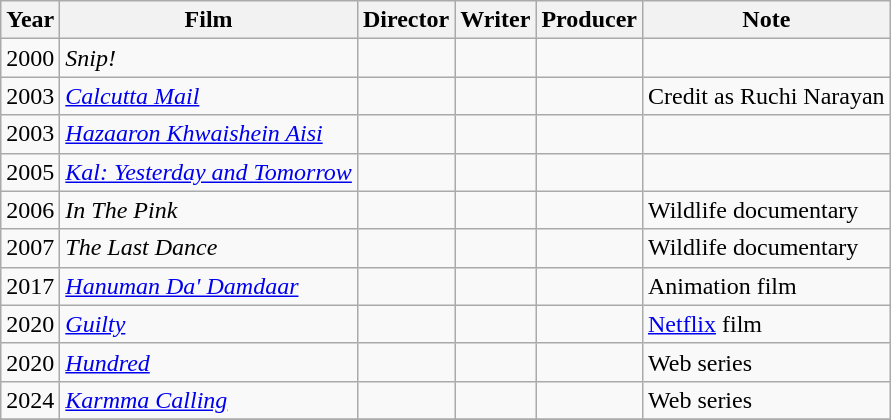<table class="wikitable sortable">
<tr>
<th>Year</th>
<th>Film</th>
<th>Director</th>
<th>Writer</th>
<th>Producer</th>
<th>Note</th>
</tr>
<tr>
<td>2000</td>
<td><em>Snip!</em></td>
<td></td>
<td></td>
<td></td>
<td></td>
</tr>
<tr>
<td>2003</td>
<td><em><a href='#'>Calcutta Mail</a></em></td>
<td></td>
<td></td>
<td></td>
<td>Credit as Ruchi Narayan</td>
</tr>
<tr>
<td>2003</td>
<td><em><a href='#'>Hazaaron Khwaishein Aisi</a></em></td>
<td></td>
<td></td>
<td></td>
<td></td>
</tr>
<tr>
<td>2005</td>
<td><em><a href='#'>Kal: Yesterday and Tomorrow</a></em></td>
<td></td>
<td></td>
<td></td>
<td></td>
</tr>
<tr>
<td>2006</td>
<td><em>In The Pink</em></td>
<td></td>
<td></td>
<td></td>
<td>Wildlife documentary</td>
</tr>
<tr>
<td>2007</td>
<td><em>The Last Dance</em></td>
<td></td>
<td></td>
<td></td>
<td>Wildlife documentary</td>
</tr>
<tr>
<td>2017</td>
<td><em><a href='#'>Hanuman Da' Damdaar</a></em></td>
<td></td>
<td></td>
<td></td>
<td>Animation film</td>
</tr>
<tr>
<td>2020</td>
<td><em><a href='#'>Guilty</a></em></td>
<td></td>
<td></td>
<td></td>
<td><a href='#'>Netflix</a> film</td>
</tr>
<tr>
<td>2020</td>
<td><em><a href='#'>Hundred</a></em></td>
<td></td>
<td></td>
<td></td>
<td>Web series</td>
</tr>
<tr>
<td>2024</td>
<td><em><a href='#'>Karmma Calling</a></em></td>
<td></td>
<td></td>
<td></td>
<td>Web series</td>
</tr>
<tr>
</tr>
</table>
